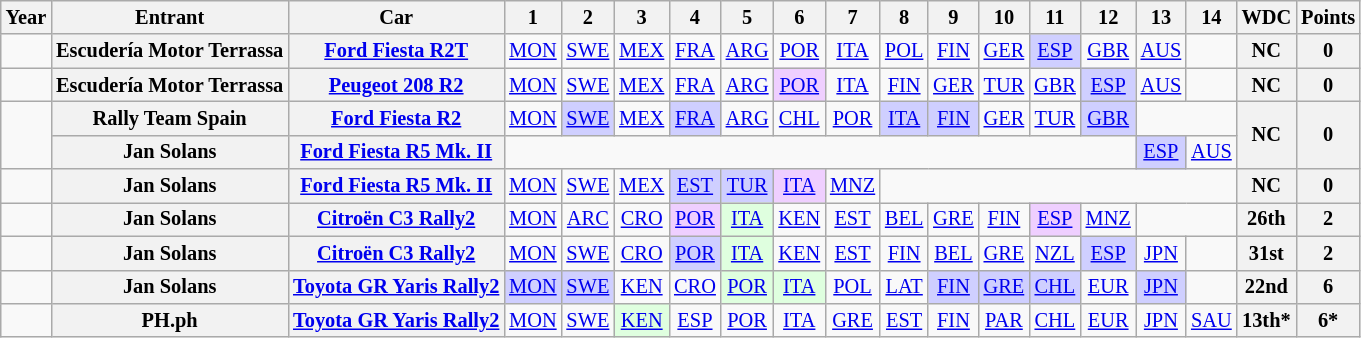<table class="wikitable" style="text-align:center; font-size:85%;">
<tr>
<th>Year</th>
<th>Entrant</th>
<th>Car</th>
<th>1</th>
<th>2</th>
<th>3</th>
<th>4</th>
<th>5</th>
<th>6</th>
<th>7</th>
<th>8</th>
<th>9</th>
<th>10</th>
<th>11</th>
<th>12</th>
<th>13</th>
<th>14</th>
<th>WDC</th>
<th>Points</th>
</tr>
<tr>
<td></td>
<th nowrap>Escudería Motor Terrassa</th>
<th nowrap><a href='#'>Ford Fiesta R2T</a></th>
<td><a href='#'>MON</a></td>
<td><a href='#'>SWE</a></td>
<td><a href='#'>MEX</a></td>
<td><a href='#'>FRA</a></td>
<td><a href='#'>ARG</a></td>
<td><a href='#'>POR</a></td>
<td><a href='#'>ITA</a></td>
<td><a href='#'>POL</a></td>
<td><a href='#'>FIN</a></td>
<td><a href='#'>GER</a></td>
<td style="background:#CFCFFF;"><a href='#'>ESP</a><br></td>
<td><a href='#'>GBR</a></td>
<td><a href='#'>AUS</a></td>
<td></td>
<th>NC</th>
<th>0</th>
</tr>
<tr>
<td></td>
<th nowrap>Escudería Motor Terrassa</th>
<th nowrap><a href='#'>Peugeot 208 R2</a></th>
<td><a href='#'>MON</a></td>
<td><a href='#'>SWE</a></td>
<td><a href='#'>MEX</a></td>
<td><a href='#'>FRA</a></td>
<td><a href='#'>ARG</a></td>
<td style="background:#EFCFFF;"><a href='#'>POR</a><br></td>
<td><a href='#'>ITA</a></td>
<td><a href='#'>FIN</a></td>
<td><a href='#'>GER</a></td>
<td><a href='#'>TUR</a></td>
<td><a href='#'>GBR</a></td>
<td style="background:#CFCFFF;"><a href='#'>ESP</a><br></td>
<td><a href='#'>AUS</a></td>
<td></td>
<th>NC</th>
<th>0</th>
</tr>
<tr>
<td rowspan="2"></td>
<th nowrap>Rally Team Spain</th>
<th nowrap><a href='#'>Ford Fiesta R2</a></th>
<td><a href='#'>MON</a></td>
<td style="background:#CFCFFF;"><a href='#'>SWE</a><br></td>
<td><a href='#'>MEX</a></td>
<td style="background:#CFCFFF;"><a href='#'>FRA</a><br></td>
<td><a href='#'>ARG</a></td>
<td><a href='#'>CHL</a></td>
<td><a href='#'>POR</a></td>
<td style="background:#CFCFFF;"><a href='#'>ITA</a><br></td>
<td style="background:#CFCFFF;"><a href='#'>FIN</a><br></td>
<td><a href='#'>GER</a></td>
<td><a href='#'>TUR</a></td>
<td style="background:#CFCFFF;"><a href='#'>GBR</a><br></td>
<td colspan=2></td>
<th rowspan="2">NC</th>
<th rowspan="2">0</th>
</tr>
<tr>
<th nowrap>Jan Solans</th>
<th nowrap><a href='#'>Ford Fiesta R5 Mk. II</a></th>
<td colspan=12></td>
<td style="background:#CFCFFF;"><a href='#'>ESP</a><br></td>
<td><a href='#'>AUS</a><br></td>
</tr>
<tr>
<td></td>
<th nowrap>Jan Solans</th>
<th nowrap><a href='#'>Ford Fiesta R5 Mk. II</a></th>
<td><a href='#'>MON</a></td>
<td><a href='#'>SWE</a></td>
<td><a href='#'>MEX</a></td>
<td style="background:#CFCFFF;"><a href='#'>EST</a><br></td>
<td style="background:#CFCFFF;"><a href='#'>TUR</a><br></td>
<td style="background:#EFCFFF;"><a href='#'>ITA</a><br></td>
<td><a href='#'>MNZ</a></td>
<td colspan=7></td>
<th>NC</th>
<th>0</th>
</tr>
<tr>
<td></td>
<th nowrap>Jan Solans</th>
<th nowrap><a href='#'>Citroën C3 Rally2</a></th>
<td><a href='#'>MON</a></td>
<td><a href='#'>ARC</a></td>
<td><a href='#'>CRO</a></td>
<td style="background:#EFCFFF;"><a href='#'>POR</a><br></td>
<td style="background:#DFFFDF;"><a href='#'>ITA</a><br></td>
<td><a href='#'>KEN</a></td>
<td><a href='#'>EST</a></td>
<td><a href='#'>BEL</a></td>
<td><a href='#'>GRE</a></td>
<td><a href='#'>FIN</a></td>
<td style="background:#EFCFFF;"><a href='#'>ESP</a><br></td>
<td><a href='#'>MNZ</a></td>
<td colspan=2></td>
<th>26th</th>
<th>2</th>
</tr>
<tr>
<td></td>
<th nowrap>Jan Solans</th>
<th nowrap><a href='#'>Citroën C3 Rally2</a></th>
<td><a href='#'>MON</a></td>
<td><a href='#'>SWE</a></td>
<td><a href='#'>CRO</a></td>
<td style="background:#CFCFFF;"><a href='#'>POR</a><br></td>
<td style="background:#DFFFDF;"><a href='#'>ITA</a><br></td>
<td><a href='#'>KEN</a></td>
<td><a href='#'>EST</a></td>
<td><a href='#'>FIN</a></td>
<td><a href='#'>BEL</a></td>
<td><a href='#'>GRE</a></td>
<td><a href='#'>NZL</a></td>
<td style="background:#CFCFFF;"><a href='#'>ESP</a><br></td>
<td><a href='#'>JPN</a></td>
<td></td>
<th>31st</th>
<th>2</th>
</tr>
<tr>
<td></td>
<th nowrap>Jan Solans</th>
<th nowrap><a href='#'>Toyota GR Yaris Rally2</a></th>
<td style="background:#CFCFFF;"><a href='#'>MON</a><br></td>
<td style="background:#CFCFFF;"><a href='#'>SWE</a><br></td>
<td><a href='#'>KEN</a></td>
<td><a href='#'>CRO</a></td>
<td style="background:#DFFFDF;"><a href='#'>POR</a><br></td>
<td style="background:#DFFFDF;"><a href='#'>ITA</a><br></td>
<td><a href='#'>POL</a></td>
<td><a href='#'>LAT</a></td>
<td style="background:#CFCFFF;"><a href='#'>FIN</a><br></td>
<td style="background:#CFCFFF;"><a href='#'>GRE</a><br></td>
<td style="background:#CFCFFF;"><a href='#'>CHL</a><br></td>
<td><a href='#'>EUR</a></td>
<td style="background:#CFCFFF;"><a href='#'>JPN</a><br></td>
<td></td>
<th>22nd</th>
<th>6</th>
</tr>
<tr>
<td></td>
<th nowrap>PH.ph</th>
<th nowrap><a href='#'>Toyota GR Yaris Rally2</a></th>
<td><a href='#'>MON</a></td>
<td><a href='#'>SWE</a></td>
<td style="background:#DFFFDF;"><a href='#'>KEN</a><br></td>
<td><a href='#'>ESP</a></td>
<td><a href='#'>POR</a></td>
<td><a href='#'>ITA</a></td>
<td><a href='#'>GRE</a></td>
<td><a href='#'>EST</a></td>
<td><a href='#'>FIN</a></td>
<td><a href='#'>PAR</a></td>
<td><a href='#'>CHL</a></td>
<td><a href='#'>EUR</a></td>
<td><a href='#'>JPN</a></td>
<td><a href='#'>SAU</a></td>
<th>13th*</th>
<th>6*</th>
</tr>
</table>
